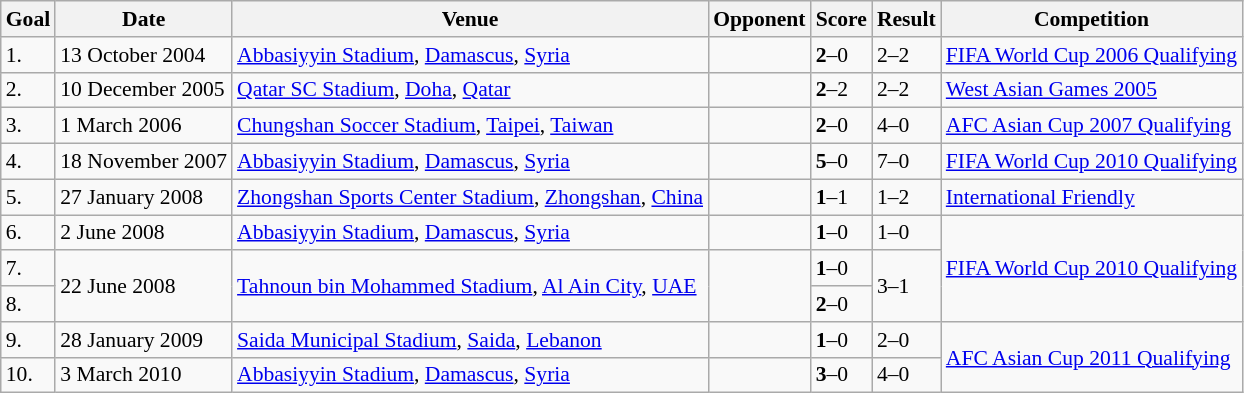<table class="wikitable" style="font-size:90%; text-align: left;">
<tr>
<th>Goal</th>
<th>Date</th>
<th>Venue</th>
<th>Opponent</th>
<th>Score</th>
<th>Result</th>
<th>Competition</th>
</tr>
<tr>
<td>1.</td>
<td>13 October 2004</td>
<td><a href='#'>Abbasiyyin Stadium</a>, <a href='#'>Damascus</a>, <a href='#'>Syria</a></td>
<td></td>
<td><strong>2</strong>–0</td>
<td>2–2</td>
<td><a href='#'>FIFA World Cup 2006 Qualifying</a></td>
</tr>
<tr>
<td>2.</td>
<td>10 December 2005</td>
<td><a href='#'>Qatar SC Stadium</a>, <a href='#'>Doha</a>, <a href='#'>Qatar</a></td>
<td></td>
<td><strong>2</strong>–2</td>
<td>2–2</td>
<td><a href='#'>West Asian Games 2005</a></td>
</tr>
<tr>
<td>3.</td>
<td>1 March 2006</td>
<td><a href='#'>Chungshan Soccer Stadium</a>, <a href='#'>Taipei</a>, <a href='#'>Taiwan</a></td>
<td></td>
<td><strong>2</strong>–0</td>
<td>4–0</td>
<td><a href='#'>AFC Asian Cup 2007 Qualifying</a></td>
</tr>
<tr>
<td>4.</td>
<td>18 November 2007</td>
<td><a href='#'>Abbasiyyin Stadium</a>, <a href='#'>Damascus</a>, <a href='#'>Syria</a></td>
<td></td>
<td><strong>5</strong>–0</td>
<td>7–0</td>
<td><a href='#'>FIFA World Cup 2010 Qualifying</a></td>
</tr>
<tr>
<td>5.</td>
<td>27 January 2008</td>
<td><a href='#'>Zhongshan Sports Center Stadium</a>, <a href='#'>Zhongshan</a>, <a href='#'>China</a></td>
<td></td>
<td><strong>1</strong>–1</td>
<td>1–2</td>
<td><a href='#'>International Friendly</a></td>
</tr>
<tr>
<td>6.</td>
<td>2 June 2008</td>
<td><a href='#'>Abbasiyyin Stadium</a>, <a href='#'>Damascus</a>, <a href='#'>Syria</a></td>
<td></td>
<td><strong>1</strong>–0</td>
<td>1–0</td>
<td rowspan=3><a href='#'>FIFA World Cup 2010 Qualifying</a></td>
</tr>
<tr>
<td>7.</td>
<td rowspan=2>22 June 2008</td>
<td rowspan=2><a href='#'>Tahnoun bin Mohammed Stadium</a>, <a href='#'>Al Ain City</a>, <a href='#'>UAE</a></td>
<td rowspan=2></td>
<td><strong>1</strong>–0</td>
<td rowspan=2>3–1</td>
</tr>
<tr>
<td>8.</td>
<td><strong>2</strong>–0</td>
</tr>
<tr>
<td>9.</td>
<td>28 January 2009</td>
<td><a href='#'>Saida Municipal Stadium</a>, <a href='#'>Saida</a>, <a href='#'>Lebanon</a></td>
<td></td>
<td><strong>1</strong>–0</td>
<td>2–0</td>
<td rowspan=2><a href='#'>AFC Asian Cup 2011 Qualifying</a></td>
</tr>
<tr>
<td>10.</td>
<td>3 March 2010</td>
<td><a href='#'>Abbasiyyin Stadium</a>, <a href='#'>Damascus</a>, <a href='#'>Syria</a></td>
<td></td>
<td><strong>3</strong>–0</td>
<td>4–0</td>
</tr>
</table>
